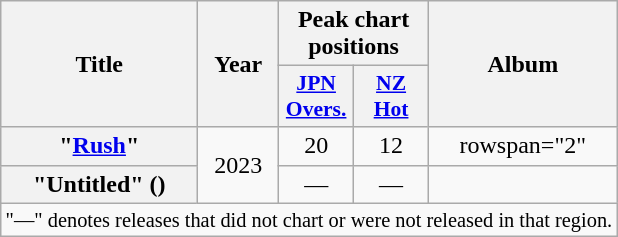<table class="wikitable plainrowheaders" style="text-align:center">
<tr>
<th scope="col" rowspan="2">Title</th>
<th scope="col" rowspan="2">Year</th>
<th scope="col" colspan="2">Peak chart positions</th>
<th scope="col" rowspan="2">Album</th>
</tr>
<tr>
<th scope="col" style="font-size:90%; width:3em"><a href='#'>JPN<br>Overs.</a><br></th>
<th scope="col" style="font-size:90%; width:3em"><a href='#'>NZ<br>Hot</a><br></th>
</tr>
<tr>
<th scope="row">"<a href='#'>Rush</a>"<br></th>
<td rowspan="2">2023</td>
<td>20</td>
<td>12</td>
<td>rowspan="2" </td>
</tr>
<tr>
<th scope="row">"Untitled" ()<br></th>
<td>—</td>
<td>—</td>
</tr>
<tr>
<td colspan="5" style="font-size:85%">"—" denotes releases that did not chart or were not released in that region.</td>
</tr>
</table>
